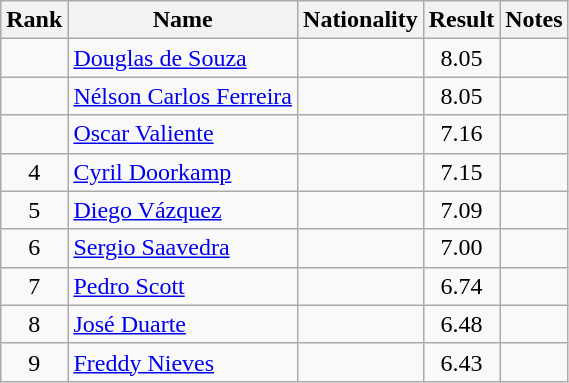<table class="wikitable sortable" style="text-align:center">
<tr>
<th>Rank</th>
<th>Name</th>
<th>Nationality</th>
<th>Result</th>
<th>Notes</th>
</tr>
<tr>
<td></td>
<td align=left><a href='#'>Douglas de Souza</a></td>
<td align=left></td>
<td>8.05</td>
<td></td>
</tr>
<tr>
<td></td>
<td align=left><a href='#'>Nélson Carlos Ferreira</a></td>
<td align=left></td>
<td>8.05</td>
<td></td>
</tr>
<tr>
<td></td>
<td align=left><a href='#'>Oscar Valiente</a></td>
<td align=left></td>
<td>7.16</td>
<td></td>
</tr>
<tr>
<td>4</td>
<td align=left><a href='#'>Cyril Doorkamp</a></td>
<td align=left></td>
<td>7.15</td>
<td></td>
</tr>
<tr>
<td>5</td>
<td align=left><a href='#'>Diego Vázquez</a></td>
<td align=left></td>
<td>7.09</td>
<td></td>
</tr>
<tr>
<td>6</td>
<td align=left><a href='#'>Sergio Saavedra</a></td>
<td align=left></td>
<td>7.00</td>
<td></td>
</tr>
<tr>
<td>7</td>
<td align=left><a href='#'>Pedro Scott</a></td>
<td align=left></td>
<td>6.74</td>
<td></td>
</tr>
<tr>
<td>8</td>
<td align=left><a href='#'>José Duarte</a></td>
<td align=left></td>
<td>6.48</td>
<td></td>
</tr>
<tr>
<td>9</td>
<td align=left><a href='#'>Freddy Nieves</a></td>
<td align=left></td>
<td>6.43</td>
<td></td>
</tr>
</table>
